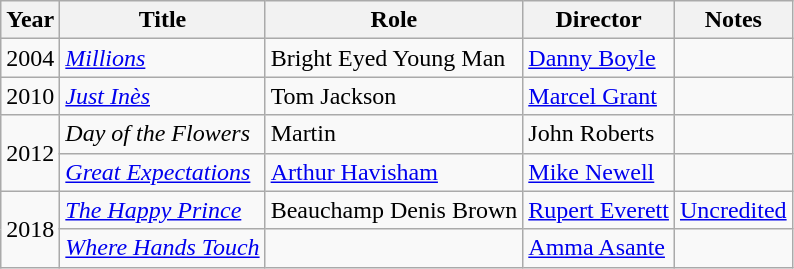<table class="wikitable">
<tr>
<th>Year</th>
<th>Title</th>
<th>Role</th>
<th>Director</th>
<th>Notes</th>
</tr>
<tr>
<td>2004</td>
<td><em><a href='#'>Millions</a></em></td>
<td>Bright Eyed Young Man</td>
<td><a href='#'>Danny Boyle</a></td>
<td></td>
</tr>
<tr>
<td>2010</td>
<td><em><a href='#'>Just Inès</a></em></td>
<td>Tom Jackson</td>
<td><a href='#'>Marcel Grant</a></td>
<td></td>
</tr>
<tr>
<td rowspan=2>2012</td>
<td><em>Day of the Flowers</em></td>
<td>Martin</td>
<td>John Roberts</td>
<td></td>
</tr>
<tr>
<td><em><a href='#'>Great Expectations</a></em></td>
<td><a href='#'>Arthur Havisham</a></td>
<td><a href='#'>Mike Newell</a></td>
<td></td>
</tr>
<tr>
<td rowspan=2>2018</td>
<td><em><a href='#'>The Happy Prince</a></em></td>
<td>Beauchamp Denis Brown</td>
<td><a href='#'>Rupert Everett</a></td>
<td><a href='#'>Uncredited</a></td>
</tr>
<tr>
<td><em><a href='#'>Where Hands Touch</a></em></td>
<td></td>
<td><a href='#'>Amma Asante</a></td>
<td></td>
</tr>
</table>
